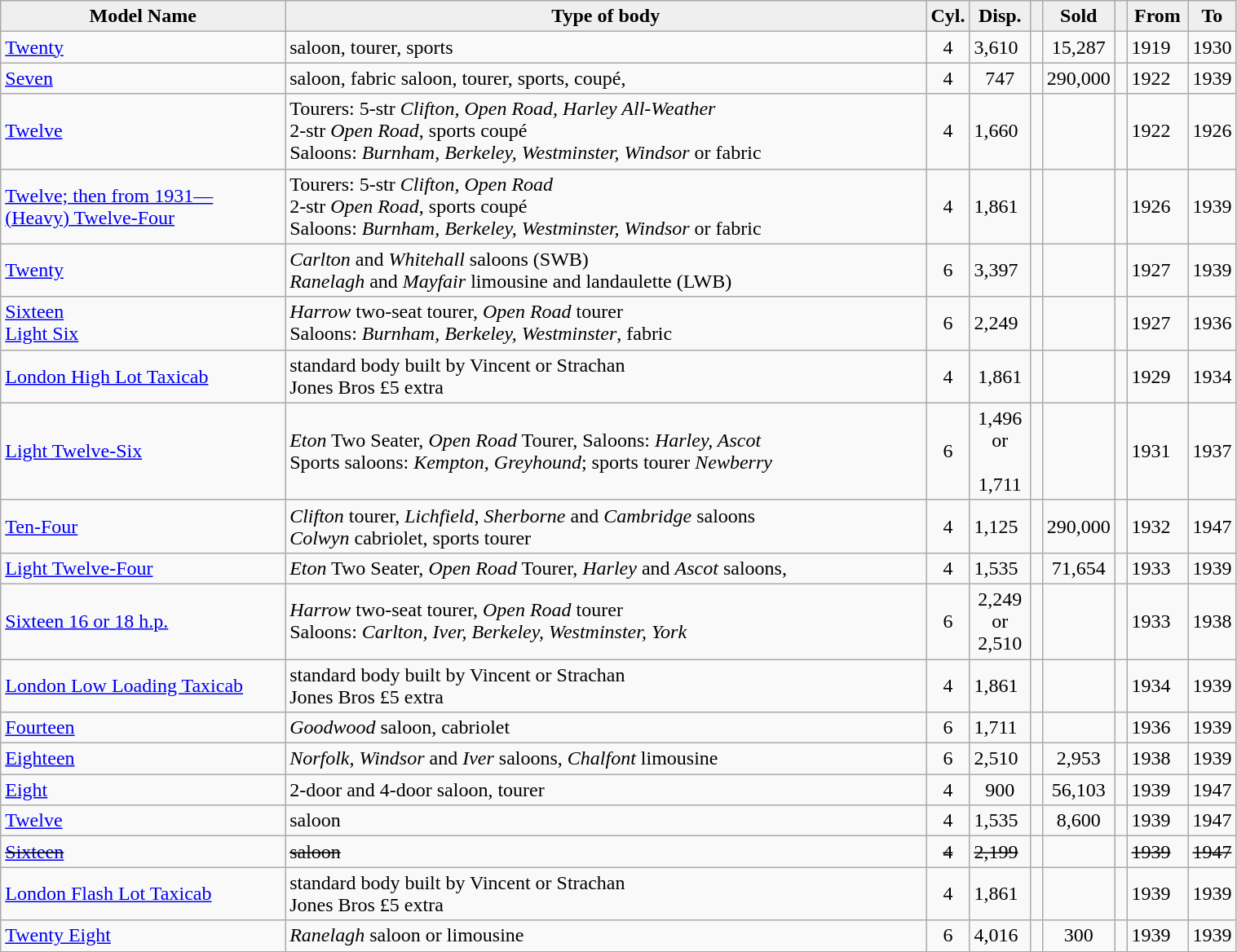<table class="wikitable" style="width:80%">
<tr>
<th style="background:#efefef; width:25%"><strong>Model Name</strong></th>
<th style="background:#efefef; width:57%"><strong>Type of body</strong></th>
<th style="background:#efefef; width:1%"><strong>Cyl.</strong></th>
<th style="background:#efefef; width:5%"><strong>Disp.</strong></th>
<th style="background:#efefef; width:1%"><strong> </strong></th>
<th style="background:#efefef; width:5%"><strong> Sold </strong></th>
<th style="background:#efefef; width:1%"><strong> </strong></th>
<th style="background:#efefef; width:5%"><strong>From</strong></th>
<th style="background:#efefef; width:5%"><strong>To</strong></th>
</tr>
<tr>
<td><a href='#'>Twenty</a></td>
<td>saloon, tourer, sports</td>
<td style="text-align:center;">4</td>
<td>3,610</td>
<td></td>
<td style="text-align:center;">15,287</td>
<td></td>
<td>1919</td>
<td>1930</td>
</tr>
<tr>
<td><a href='#'>Seven</a></td>
<td>saloon, fabric saloon, tourer, sports, coupé,</td>
<td style="text-align:center;">4</td>
<td style="text-align:center;">747</td>
<td></td>
<td style="text-align:center;">290,000</td>
<td></td>
<td>1922</td>
<td>1939</td>
</tr>
<tr>
<td><a href='#'>Twelve</a></td>
<td>Tourers: 5-str <em>Clifton, Open Road, Harley All-Weather</em><br>2-str <em>Open Road</em>, sports coupé<br>Saloons: <em>Burnham, Berkeley, Westminster, Windsor</em> or fabric</td>
<td style="text-align:center;">4</td>
<td>1,660</td>
<td></td>
<td></td>
<td></td>
<td>1922</td>
<td>1926</td>
</tr>
<tr>
<td><a href='#'>Twelve; then from 1931—<br>(Heavy) Twelve-Four</a></td>
<td>Tourers: 5-str <em>Clifton, Open Road</em><br>2-str <em>Open Road</em>, sports coupé<br>Saloons: <em>Burnham, Berkeley, Westminster, Windsor</em> or fabric</td>
<td style="text-align:center;">4</td>
<td>1,861</td>
<td></td>
<td></td>
<td></td>
<td>1926</td>
<td>1939</td>
</tr>
<tr>
<td><a href='#'>Twenty</a></td>
<td><em>Carlton</em> and <em>Whitehall</em> saloons (SWB)<br><em>Ranelagh</em> and <em>Mayfair</em> limousine and landaulette (LWB)</td>
<td style="text-align:center;">6</td>
<td>3,397</td>
<td></td>
<td></td>
<td></td>
<td>1927</td>
<td>1939</td>
</tr>
<tr>
<td><a href='#'>Sixteen<br>Light Six</a></td>
<td><em>Harrow</em> two-seat tourer, <em>Open Road</em> tourer<br>Saloons: <em>Burnham, Berkeley, Westminster</em>, fabric</td>
<td style="text-align:center;">6</td>
<td>2,249</td>
<td></td>
<td></td>
<td></td>
<td>1927</td>
<td>1936</td>
</tr>
<tr>
<td><a href='#'>London High Lot Taxicab</a></td>
<td>standard body built by Vincent or Strachan<br>Jones Bros £5 extra</td>
<td style="text-align:center;">4</td>
<td style="text-align:center;">1,861</td>
<td></td>
<td></td>
<td></td>
<td>1929</td>
<td>1934</td>
</tr>
<tr>
<td><a href='#'>Light Twelve-Six</a></td>
<td><em>Eton</em> Two Seater, <em>Open Road</em> Tourer, Saloons: <em>Harley, Ascot</em><br>Sports saloons: <em>Kempton, Greyhound</em>; sports tourer <em>Newberry</em></td>
<td style="text-align:center;">6</td>
<td style="text-align:center;">1,496<br>or<br><br>1,711</td>
<td></td>
<td></td>
<td></td>
<td>1931</td>
<td>1937</td>
</tr>
<tr>
<td><a href='#'>Ten-Four</a></td>
<td><em>Clifton</em> tourer, <em>Lichfield</em>, <em>Sherborne</em> and <em>Cambridge</em> saloons<br><em>Colwyn</em> cabriolet, sports tourer</td>
<td style="text-align:center;">4</td>
<td>1,125</td>
<td></td>
<td style="text-align:center;">290,000</td>
<td></td>
<td>1932</td>
<td>1947</td>
</tr>
<tr>
<td><a href='#'>Light Twelve-Four</a></td>
<td><em>Eton</em> Two Seater, <em>Open Road</em> Tourer, <em>Harley</em> and <em>Ascot</em> saloons,</td>
<td style="text-align:center;">4</td>
<td>1,535</td>
<td></td>
<td style="text-align:center;">71,654</td>
<td></td>
<td>1933</td>
<td>1939</td>
</tr>
<tr>
<td><a href='#'>Sixteen 16 or 18 h.p.</a></td>
<td><em>Harrow</em> two-seat tourer, <em>Open Road</em> tourer<br>Saloons: <em>Carlton, Iver, Berkeley, Westminster, York</em></td>
<td style="text-align:center;">6</td>
<td style="text-align:center;">2,249<br>or<br>2,510</td>
<td></td>
<td></td>
<td></td>
<td>1933</td>
<td>1938</td>
</tr>
<tr>
<td><a href='#'>London Low Loading Taxicab</a></td>
<td>standard body built by Vincent or Strachan<br>Jones Bros £5 extra</td>
<td style="text-align:center;">4</td>
<td>1,861</td>
<td></td>
<td></td>
<td></td>
<td>1934</td>
<td>1939</td>
</tr>
<tr>
<td><a href='#'>Fourteen</a></td>
<td><em>Goodwood</em> saloon, cabriolet</td>
<td style="text-align:center;">6</td>
<td>1,711</td>
<td></td>
<td></td>
<td></td>
<td>1936</td>
<td>1939</td>
</tr>
<tr>
<td><a href='#'>Eighteen</a></td>
<td><em>Norfolk, Windsor</em> and <em>Iver</em> saloons, <em>Chalfont</em> limousine</td>
<td style="text-align:center;">6</td>
<td>2,510</td>
<td></td>
<td style="text-align:center;">2,953</td>
<td></td>
<td>1938</td>
<td>1939</td>
</tr>
<tr>
<td><a href='#'>Eight</a></td>
<td>2-door and 4-door saloon, tourer</td>
<td style="text-align:center;">4</td>
<td style="text-align:center;">900</td>
<td></td>
<td style="text-align:center;">56,103</td>
<td></td>
<td>1939</td>
<td>1947</td>
</tr>
<tr>
<td><a href='#'>Twelve</a></td>
<td>saloon</td>
<td style="text-align:center;">4</td>
<td>1,535</td>
<td></td>
<td style="text-align:center;">8,600</td>
<td></td>
<td>1939</td>
<td>1947</td>
</tr>
<tr>
<td><s><a href='#'>Sixteen</a></s></td>
<td><s>saloon</s></td>
<td style="text-align:center;"><s>4</s></td>
<td><s>2,199</s></td>
<td></td>
<td></td>
<td></td>
<td><s>1939</s></td>
<td><s>1947</s></td>
</tr>
<tr>
<td><a href='#'>London Flash Lot Taxicab</a></td>
<td>standard body built by Vincent or Strachan<br>Jones Bros £5 extra</td>
<td style="text-align:center;">4</td>
<td>1,861</td>
<td></td>
<td></td>
<td></td>
<td>1939</td>
<td>1939</td>
</tr>
<tr>
<td><a href='#'>Twenty Eight</a></td>
<td><em>Ranelagh</em> saloon or limousine</td>
<td style="text-align:center;">6</td>
<td>4,016</td>
<td></td>
<td style="text-align:center;">300</td>
<td></td>
<td>1939</td>
<td>1939</td>
</tr>
<tr>
</tr>
</table>
